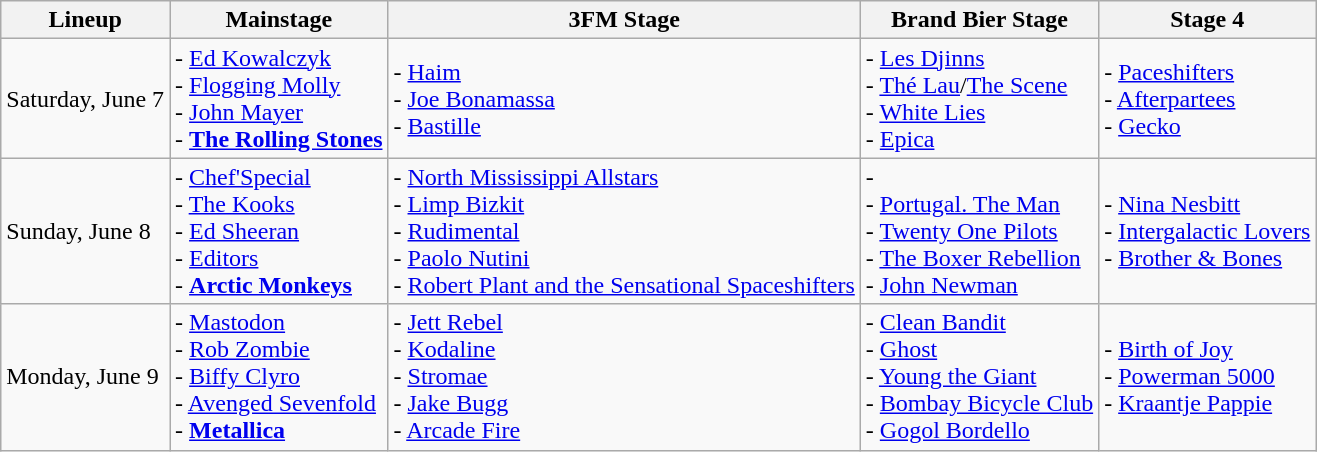<table class="wikitable">
<tr>
<th>Lineup</th>
<th>Mainstage</th>
<th>3FM Stage</th>
<th>Brand Bier Stage</th>
<th>Stage 4</th>
</tr>
<tr>
<td>Saturday, June 7</td>
<td>- <a href='#'>Ed Kowalczyk</a><br>- <a href='#'>Flogging Molly</a><br>- <a href='#'>John Mayer</a><br>- <strong><a href='#'>The Rolling Stones</a></strong></td>
<td>- <a href='#'>Haim</a><br>- <a href='#'>Joe Bonamassa</a><br>- <a href='#'>Bastille</a></td>
<td>- <a href='#'>Les Djinns</a><br>- <a href='#'>Thé Lau</a>/<a href='#'>The Scene</a><br>- <a href='#'>White Lies</a><br>- <a href='#'>Epica</a></td>
<td>- <a href='#'>Paceshifters</a><br>- <a href='#'>Afterpartees</a><br>- <a href='#'>Gecko</a></td>
</tr>
<tr>
<td>Sunday, June 8</td>
<td>- <a href='#'>Chef'Special</a><br>- <a href='#'>The Kooks</a><br>- <a href='#'>Ed Sheeran</a><br>- <a href='#'>Editors</a><br>- <strong><a href='#'>Arctic Monkeys</a></strong></td>
<td>- <a href='#'>North Mississippi Allstars</a><br>- <a href='#'>Limp Bizkit</a><br>- <a href='#'>Rudimental</a><br>- <a href='#'>Paolo Nutini</a><br>- <a href='#'>Robert Plant and the Sensational Spaceshifters</a></td>
<td>- <br>- <a href='#'>Portugal. The Man</a><br>- <a href='#'>Twenty One Pilots</a><br>- <a href='#'>The Boxer Rebellion</a><br>- <a href='#'>John Newman</a></td>
<td>- <a href='#'>Nina Nesbitt</a><br>- <a href='#'>Intergalactic Lovers</a><br>- <a href='#'>Brother & Bones</a></td>
</tr>
<tr>
<td>Monday, June 9</td>
<td>- <a href='#'>Mastodon</a><br>- <a href='#'>Rob Zombie</a><br>- <a href='#'>Biffy Clyro</a><br>- <a href='#'>Avenged Sevenfold</a><br>- <strong><a href='#'>Metallica</a></strong></td>
<td>- <a href='#'>Jett Rebel</a><br>- <a href='#'>Kodaline</a><br>- <a href='#'>Stromae</a><br>- <a href='#'>Jake Bugg</a><br>- <a href='#'>Arcade Fire</a></td>
<td>- <a href='#'>Clean Bandit</a><br>- <a href='#'>Ghost</a><br>- <a href='#'>Young the Giant</a><br>- <a href='#'>Bombay Bicycle Club</a><br>- <a href='#'>Gogol Bordello</a></td>
<td>- <a href='#'>Birth of Joy</a><br>- <a href='#'>Powerman 5000</a><br>- <a href='#'>Kraantje Pappie</a></td>
</tr>
</table>
